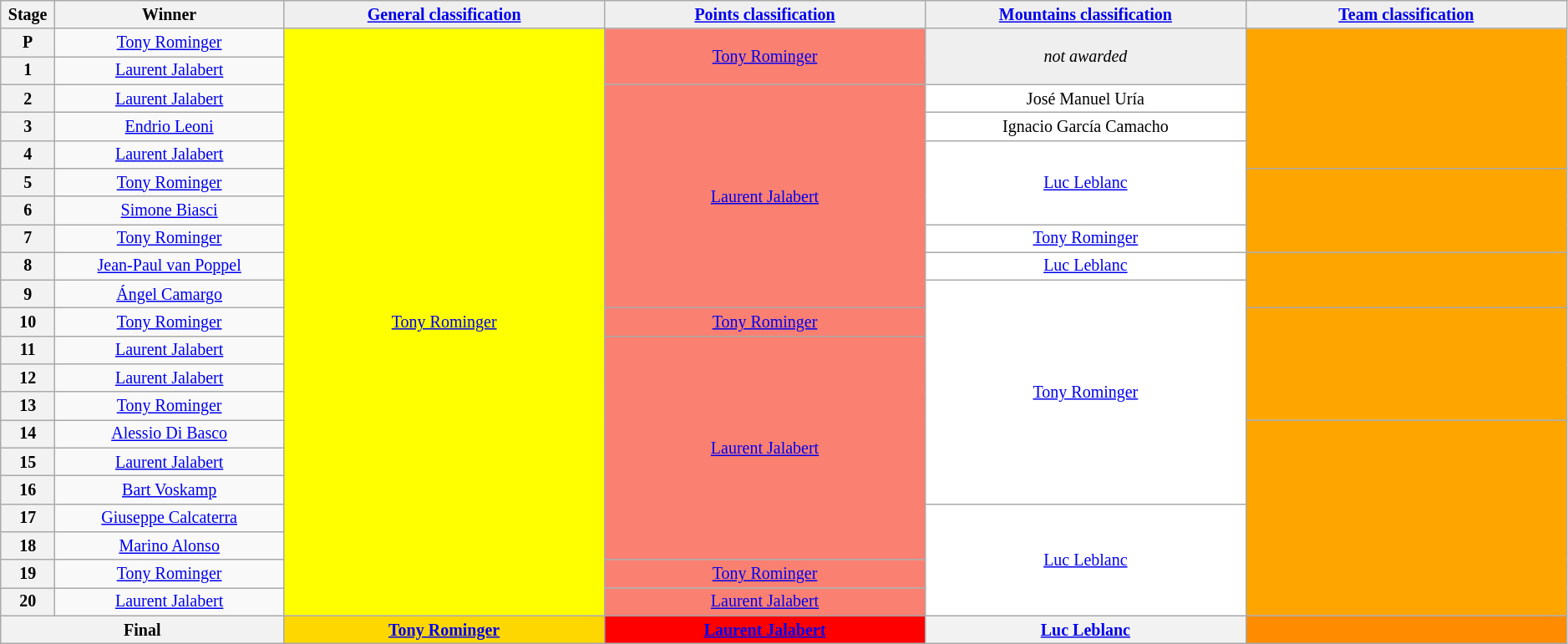<table class="wikitable" style="text-align: center; font-size:smaller;">
<tr>
<th style="width:1%;">Stage</th>
<th style="width:10%;">Winner</th>
<th style="background:#efefef; width:14%;"><a href='#'>General classification</a><br></th>
<th style="background:#efefef; width:14%;"><a href='#'>Points classification</a><br></th>
<th style="background:#efefef; width:14%;"><a href='#'>Mountains classification</a><br></th>
<th style="background:#efefef; width:14%;"><a href='#'>Team classification</a><br></th>
</tr>
<tr>
<th>P</th>
<td><a href='#'>Tony Rominger</a></td>
<td style="background:yellow;" rowspan="21"><a href='#'>Tony Rominger</a></td>
<td style="background:salmon;" rowspan="2"><a href='#'>Tony Rominger</a></td>
<td style="background:#EFEFEF;" rowspan="2"><em>not awarded</em></td>
<td style="background:orange;" rowspan="5"></td>
</tr>
<tr>
<th>1</th>
<td><a href='#'>Laurent Jalabert</a></td>
</tr>
<tr>
<th>2</th>
<td><a href='#'>Laurent Jalabert</a></td>
<td style="background:salmon;" rowspan="8"><a href='#'>Laurent Jalabert</a></td>
<td style="background:white;">José Manuel Uría</td>
</tr>
<tr>
<th>3</th>
<td><a href='#'>Endrio Leoni</a></td>
<td style="background:white;">Ignacio García Camacho</td>
</tr>
<tr>
<th>4</th>
<td><a href='#'>Laurent Jalabert</a></td>
<td style="background:white;" rowspan="3"><a href='#'>Luc Leblanc</a></td>
</tr>
<tr>
<th>5</th>
<td><a href='#'>Tony Rominger</a></td>
<td style="background:orange;" rowspan="3"></td>
</tr>
<tr>
<th>6</th>
<td><a href='#'>Simone Biasci</a></td>
</tr>
<tr>
<th>7</th>
<td><a href='#'>Tony Rominger</a></td>
<td style="background:white;"><a href='#'>Tony Rominger</a></td>
</tr>
<tr>
<th>8</th>
<td><a href='#'>Jean-Paul van Poppel</a></td>
<td style="background:white;"><a href='#'>Luc Leblanc</a></td>
<td style="background:orange;" rowspan="2"></td>
</tr>
<tr>
<th>9</th>
<td><a href='#'>Ángel Camargo</a></td>
<td style="background:white;" rowspan="8"><a href='#'>Tony Rominger</a></td>
</tr>
<tr>
<th>10</th>
<td><a href='#'>Tony Rominger</a></td>
<td style="background:salmon;"><a href='#'>Tony Rominger</a></td>
<td style="background:orange;" rowspan="4"></td>
</tr>
<tr>
<th>11</th>
<td><a href='#'>Laurent Jalabert</a></td>
<td style="background:salmon;" rowspan="8"><a href='#'>Laurent Jalabert</a></td>
</tr>
<tr>
<th>12</th>
<td><a href='#'>Laurent Jalabert</a></td>
</tr>
<tr>
<th>13</th>
<td><a href='#'>Tony Rominger</a></td>
</tr>
<tr>
<th>14</th>
<td><a href='#'>Alessio Di Basco</a></td>
<td style="background:orange;" rowspan="7"></td>
</tr>
<tr>
<th>15</th>
<td><a href='#'>Laurent Jalabert</a></td>
</tr>
<tr>
<th>16</th>
<td><a href='#'>Bart Voskamp</a></td>
</tr>
<tr>
<th>17</th>
<td><a href='#'>Giuseppe Calcaterra</a></td>
<td style="background:white;" rowspan="4"><a href='#'>Luc Leblanc</a></td>
</tr>
<tr>
<th>18</th>
<td><a href='#'>Marino Alonso</a></td>
</tr>
<tr>
<th>19</th>
<td><a href='#'>Tony Rominger</a></td>
<td style="background:salmon;"><a href='#'>Tony Rominger</a></td>
</tr>
<tr>
<th>20</th>
<td><a href='#'>Laurent Jalabert</a></td>
<td style="background:salmon;"><a href='#'>Laurent Jalabert</a></td>
</tr>
<tr>
<th colspan=2><strong>Final</strong></th>
<th style="background:gold;"><a href='#'>Tony Rominger</a></th>
<th style="background:red;"><a href='#'>Laurent Jalabert</a></th>
<th style="background:offwhite;"><a href='#'>Luc Leblanc</a></th>
<th style="background:#ff8c00;"></th>
</tr>
</table>
